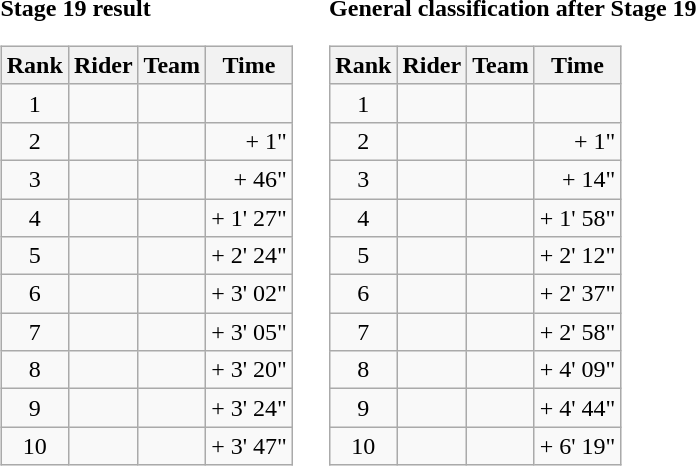<table>
<tr>
<td><strong>Stage 19 result</strong><br><table class="wikitable">
<tr>
<th scope="col">Rank</th>
<th scope="col">Rider</th>
<th scope="col">Team</th>
<th scope="col">Time</th>
</tr>
<tr>
<td style="text-align:center;">1</td>
<td></td>
<td></td>
<td style="text-align:right;"></td>
</tr>
<tr>
<td style="text-align:center;">2</td>
<td></td>
<td></td>
<td style="text-align:right;">+ 1"</td>
</tr>
<tr>
<td style="text-align:center;">3</td>
<td></td>
<td></td>
<td style="text-align:right;">+ 46"</td>
</tr>
<tr>
<td style="text-align:center;">4</td>
<td></td>
<td></td>
<td style="text-align:right;">+ 1' 27"</td>
</tr>
<tr>
<td style="text-align:center;">5</td>
<td></td>
<td></td>
<td style="text-align:right;">+ 2' 24"</td>
</tr>
<tr>
<td style="text-align:center;">6</td>
<td></td>
<td></td>
<td style="text-align:right;">+ 3' 02"</td>
</tr>
<tr>
<td style="text-align:center;">7</td>
<td></td>
<td></td>
<td style="text-align:right;">+ 3' 05"</td>
</tr>
<tr>
<td style="text-align:center;">8</td>
<td></td>
<td></td>
<td style="text-align:right;">+ 3' 20"</td>
</tr>
<tr>
<td style="text-align:center;">9</td>
<td></td>
<td></td>
<td style="text-align:right;">+ 3' 24"</td>
</tr>
<tr>
<td style="text-align:center;">10</td>
<td></td>
<td></td>
<td style="text-align:right;">+ 3' 47"</td>
</tr>
</table>
</td>
<td></td>
<td><strong>General classification after Stage 19</strong><br><table class="wikitable">
<tr>
<th scope="col">Rank</th>
<th scope="col">Rider</th>
<th scope="col">Team</th>
<th scope="col">Time</th>
</tr>
<tr>
<td style="text-align:center;">1</td>
<td></td>
<td></td>
<td style="text-align:right;"></td>
</tr>
<tr>
<td style="text-align:center;">2</td>
<td></td>
<td></td>
<td style="text-align:right;">+ 1"</td>
</tr>
<tr>
<td style="text-align:center;">3</td>
<td></td>
<td></td>
<td style="text-align:right;">+ 14"</td>
</tr>
<tr>
<td style="text-align:center;">4</td>
<td></td>
<td></td>
<td style="text-align:right;">+ 1' 58"</td>
</tr>
<tr>
<td style="text-align:center;">5</td>
<td></td>
<td></td>
<td style="text-align:right;">+ 2' 12"</td>
</tr>
<tr>
<td style="text-align:center;">6</td>
<td></td>
<td></td>
<td style="text-align:right;">+ 2' 37"</td>
</tr>
<tr>
<td style="text-align:center;">7</td>
<td></td>
<td></td>
<td style="text-align:right;">+ 2' 58"</td>
</tr>
<tr>
<td style="text-align:center;">8</td>
<td></td>
<td></td>
<td style="text-align:right;">+ 4' 09"</td>
</tr>
<tr>
<td style="text-align:center;">9</td>
<td></td>
<td></td>
<td style="text-align:right;">+ 4' 44"</td>
</tr>
<tr>
<td style="text-align:center;">10</td>
<td></td>
<td></td>
<td style="text-align:right;">+ 6' 19"</td>
</tr>
</table>
</td>
</tr>
</table>
